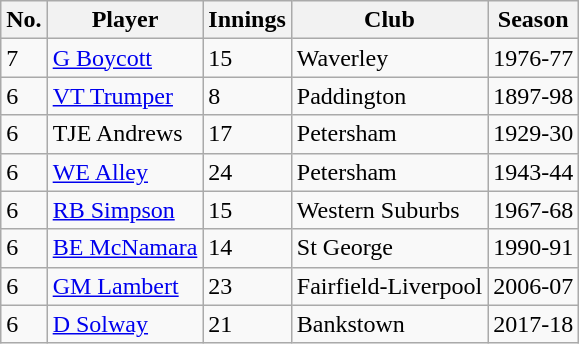<table class="wikitable">
<tr>
<th>No.</th>
<th>Player</th>
<th>Innings</th>
<th>Club</th>
<th>Season</th>
</tr>
<tr>
<td>7</td>
<td><a href='#'>G Boycott</a></td>
<td>15</td>
<td>Waverley</td>
<td>1976-77</td>
</tr>
<tr>
<td>6</td>
<td><a href='#'>VT Trumper</a></td>
<td>8</td>
<td>Paddington</td>
<td>1897-98</td>
</tr>
<tr>
<td>6</td>
<td>TJE Andrews</td>
<td>17</td>
<td>Petersham</td>
<td>1929-30</td>
</tr>
<tr>
<td>6</td>
<td><a href='#'>WE Alley</a></td>
<td>24</td>
<td>Petersham</td>
<td>1943-44</td>
</tr>
<tr>
<td>6</td>
<td><a href='#'>RB Simpson</a></td>
<td>15</td>
<td>Western Suburbs</td>
<td>1967-68</td>
</tr>
<tr>
<td>6</td>
<td><a href='#'>BE McNamara</a></td>
<td>14</td>
<td>St George</td>
<td>1990-91</td>
</tr>
<tr>
<td>6</td>
<td><a href='#'>GM Lambert</a></td>
<td>23</td>
<td>Fairfield-Liverpool</td>
<td>2006-07</td>
</tr>
<tr>
<td>6</td>
<td><a href='#'>D Solway</a></td>
<td>21</td>
<td>Bankstown</td>
<td>2017-18</td>
</tr>
</table>
